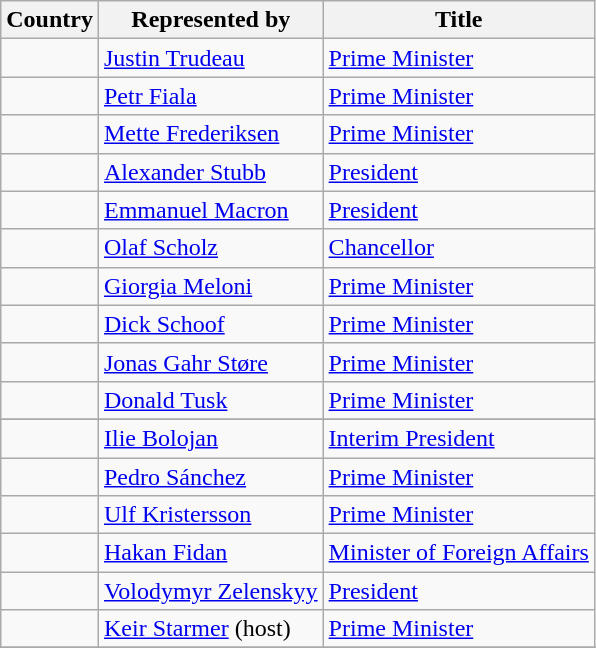<table class="wikitable">
<tr>
<th scope="col">Country</th>
<th scope="col">Represented by</th>
<th scope="col">Title</th>
</tr>
<tr>
<td></td>
<td><a href='#'>Justin Trudeau</a></td>
<td><a href='#'>Prime Minister</a></td>
</tr>
<tr>
<td></td>
<td><a href='#'>Petr Fiala</a></td>
<td><a href='#'>Prime Minister</a></td>
</tr>
<tr>
<td></td>
<td><a href='#'>Mette Frederiksen</a></td>
<td><a href='#'>Prime Minister</a></td>
</tr>
<tr>
<td></td>
<td><a href='#'>Alexander Stubb</a></td>
<td><a href='#'>President</a></td>
</tr>
<tr>
<td></td>
<td><a href='#'>Emmanuel Macron</a></td>
<td><a href='#'>President</a></td>
</tr>
<tr>
<td></td>
<td><a href='#'>Olaf Scholz</a></td>
<td><a href='#'>Chancellor</a></td>
</tr>
<tr>
<td></td>
<td><a href='#'>Giorgia Meloni</a></td>
<td><a href='#'>Prime Minister</a></td>
</tr>
<tr>
<td></td>
<td><a href='#'>Dick Schoof</a></td>
<td><a href='#'>Prime Minister</a></td>
</tr>
<tr>
<td></td>
<td><a href='#'>Jonas Gahr Støre</a></td>
<td><a href='#'>Prime Minister</a></td>
</tr>
<tr>
<td></td>
<td><a href='#'>Donald Tusk</a></td>
<td><a href='#'>Prime Minister</a></td>
</tr>
<tr>
</tr>
<tr>
<td></td>
<td><a href='#'>Ilie Bolojan</a></td>
<td><a href='#'>Interim President</a></td>
</tr>
<tr>
<td></td>
<td><a href='#'>Pedro Sánchez</a></td>
<td><a href='#'>Prime Minister</a></td>
</tr>
<tr>
<td></td>
<td><a href='#'>Ulf Kristersson</a></td>
<td><a href='#'>Prime Minister</a></td>
</tr>
<tr>
<td></td>
<td><a href='#'>Hakan Fidan</a></td>
<td><a href='#'>Minister of Foreign Affairs</a></td>
</tr>
<tr>
<td></td>
<td><a href='#'>Volodymyr Zelenskyy</a></td>
<td><a href='#'>President</a></td>
</tr>
<tr>
<td></td>
<td><a href='#'>Keir Starmer</a> (host)</td>
<td><a href='#'>Prime Minister</a></td>
</tr>
<tr>
</tr>
</table>
